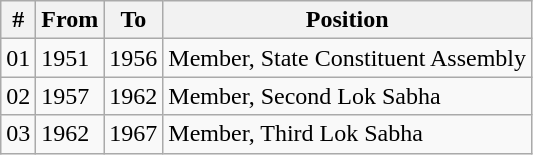<table class="wikitable sortable">
<tr>
<th>#</th>
<th>From</th>
<th>To</th>
<th>Position</th>
</tr>
<tr>
<td>01</td>
<td>1951</td>
<td>1956</td>
<td>Member, State Constituent Assembly</td>
</tr>
<tr>
<td>02</td>
<td>1957</td>
<td>1962</td>
<td>Member, Second Lok Sabha</td>
</tr>
<tr>
<td>03</td>
<td>1962</td>
<td>1967</td>
<td>Member, Third Lok Sabha</td>
</tr>
</table>
